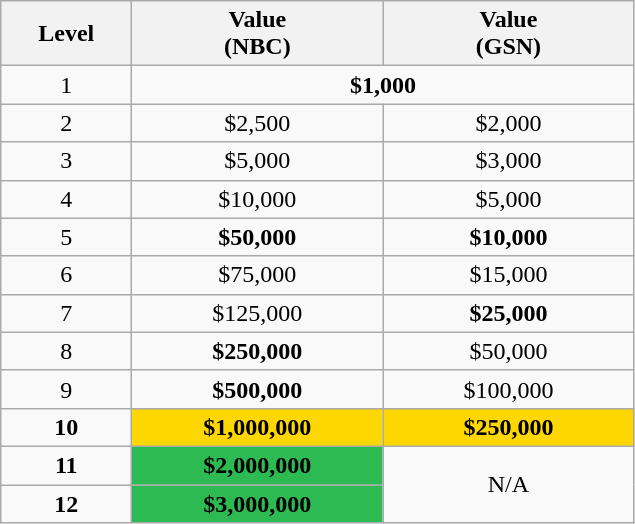<table class="wikitable" style="text-align:center;">
<tr>
<th style="width:5em;">Level</th>
<th style="width:10em;">Value <br> (NBC)</th>
<th style="width:10em;">Value <br> (GSN)</th>
</tr>
<tr>
<td>1</td>
<td colspan=2><strong>$1,000</strong></td>
</tr>
<tr>
<td>2</td>
<td>$2,500</td>
<td>$2,000</td>
</tr>
<tr>
<td>3</td>
<td>$5,000</td>
<td>$3,000</td>
</tr>
<tr>
<td>4</td>
<td>$10,000</td>
<td>$5,000</td>
</tr>
<tr>
<td>5</td>
<td><strong>$50,000</strong></td>
<td><strong>$10,000</strong></td>
</tr>
<tr>
<td>6</td>
<td>$75,000</td>
<td>$15,000</td>
</tr>
<tr>
<td>7</td>
<td>$125,000</td>
<td><strong>$25,000</strong></td>
</tr>
<tr>
<td>8</td>
<td><strong>$250,000</strong></td>
<td>$50,000</td>
</tr>
<tr>
<td>9</td>
<td><strong>$500,000</strong></td>
<td>$100,000</td>
</tr>
<tr>
<td><strong>10</strong></td>
<td style="text-align:center; background:gold;"><strong>$1,000,000</strong></td>
<td style="text-align:center; background:gold;"><strong>$250,000</strong></td>
</tr>
<tr>
<td><strong>11</strong></td>
<td style="text-align:center; background:#2dba52;"><strong>$2,000,000</strong></td>
<td rowspan="2">N/A</td>
</tr>
<tr>
<td><strong>12</strong></td>
<td style="text-align:center; background:#2dba52;"><strong>$3,000,000</strong></td>
</tr>
</table>
